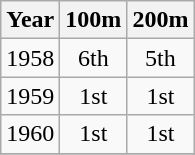<table class=wikitable>
<tr>
<th>Year</th>
<th>100m</th>
<th>200m</th>
</tr>
<tr>
<td>1958</td>
<td align="center">6th</td>
<td align="center">5th</td>
</tr>
<tr>
<td>1959</td>
<td align="center">1st</td>
<td align="center">1st</td>
</tr>
<tr>
<td>1960</td>
<td align="center">1st</td>
<td align="center">1st</td>
</tr>
<tr>
</tr>
</table>
